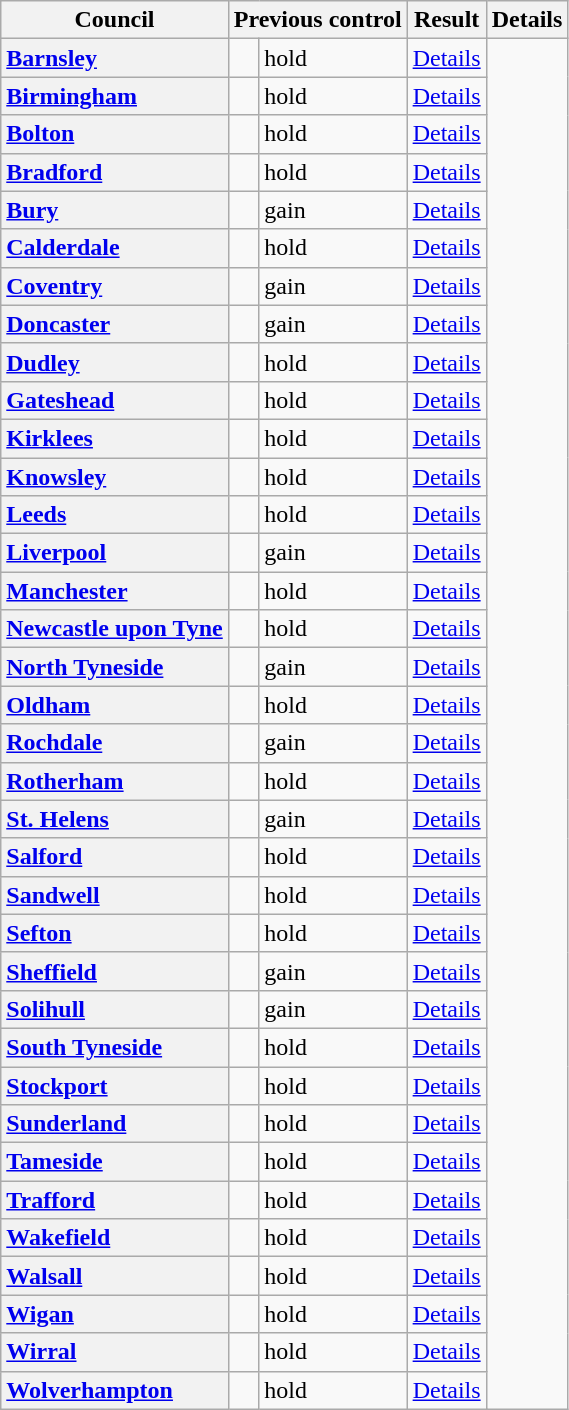<table class="wikitable">
<tr>
<th scope="col">Council</th>
<th colspan=2>Previous control</th>
<th colspan=2>Result</th>
<th scope="col">Details</th>
</tr>
<tr>
<th scope="row" style="text-align: left;"><a href='#'>Barnsley</a></th>
<td></td>
<td> hold</td>
<td><a href='#'>Details</a></td>
</tr>
<tr>
<th scope="row" style="text-align: left;"><a href='#'>Birmingham</a></th>
<td></td>
<td> hold</td>
<td><a href='#'>Details</a></td>
</tr>
<tr>
<th scope="row" style="text-align: left;"><a href='#'>Bolton</a></th>
<td></td>
<td> hold</td>
<td><a href='#'>Details</a></td>
</tr>
<tr>
<th scope="row" style="text-align: left;"><a href='#'>Bradford</a></th>
<td></td>
<td> hold</td>
<td><a href='#'>Details</a></td>
</tr>
<tr>
<th scope="row" style="text-align: left;"><a href='#'>Bury</a></th>
<td></td>
<td> gain</td>
<td><a href='#'>Details</a></td>
</tr>
<tr>
<th scope="row" style="text-align: left;"><a href='#'>Calderdale</a></th>
<td></td>
<td> hold</td>
<td><a href='#'>Details</a></td>
</tr>
<tr>
<th scope="row" style="text-align: left;"><a href='#'>Coventry</a></th>
<td></td>
<td> gain</td>
<td><a href='#'>Details</a></td>
</tr>
<tr>
<th scope="row" style="text-align: left;"><a href='#'>Doncaster</a></th>
<td></td>
<td> gain</td>
<td><a href='#'>Details</a></td>
</tr>
<tr>
<th scope="row" style="text-align: left;"><a href='#'>Dudley</a></th>
<td></td>
<td> hold</td>
<td><a href='#'>Details</a></td>
</tr>
<tr>
<th scope="row" style="text-align: left;"><a href='#'>Gateshead</a></th>
<td></td>
<td> hold</td>
<td><a href='#'>Details</a></td>
</tr>
<tr>
<th scope="row" style="text-align: left;"><a href='#'>Kirklees</a></th>
<td></td>
<td> hold</td>
<td><a href='#'>Details</a></td>
</tr>
<tr>
<th scope="row" style="text-align: left;"><a href='#'>Knowsley</a></th>
<td></td>
<td> hold</td>
<td><a href='#'>Details</a></td>
</tr>
<tr>
<th scope="row" style="text-align: left;"><a href='#'>Leeds</a></th>
<td></td>
<td> hold</td>
<td><a href='#'>Details</a></td>
</tr>
<tr>
<th scope="row" style="text-align: left;"><a href='#'>Liverpool</a></th>
<td></td>
<td> gain</td>
<td><a href='#'>Details</a></td>
</tr>
<tr>
<th scope="row" style="text-align: left;"><a href='#'>Manchester</a></th>
<td></td>
<td> hold</td>
<td><a href='#'>Details</a></td>
</tr>
<tr>
<th scope="row" style="text-align: left;"><a href='#'>Newcastle upon Tyne</a></th>
<td></td>
<td> hold</td>
<td><a href='#'>Details</a></td>
</tr>
<tr>
<th scope="row" style="text-align: left;"><a href='#'>North Tyneside</a></th>
<td></td>
<td> gain</td>
<td><a href='#'>Details</a></td>
</tr>
<tr>
<th scope="row" style="text-align: left;"><a href='#'>Oldham</a></th>
<td></td>
<td> hold</td>
<td><a href='#'>Details</a></td>
</tr>
<tr>
<th scope="row" style="text-align: left;"><a href='#'>Rochdale</a></th>
<td></td>
<td> gain</td>
<td><a href='#'>Details</a></td>
</tr>
<tr>
<th scope="row" style="text-align: left;"><a href='#'>Rotherham</a></th>
<td></td>
<td> hold</td>
<td><a href='#'>Details</a></td>
</tr>
<tr>
<th scope="row" style="text-align: left;"><a href='#'>St. Helens</a></th>
<td></td>
<td> gain</td>
<td><a href='#'>Details</a></td>
</tr>
<tr>
<th scope="row" style="text-align: left;"><a href='#'>Salford</a></th>
<td></td>
<td> hold</td>
<td><a href='#'>Details</a></td>
</tr>
<tr>
<th scope="row" style="text-align: left;"><a href='#'>Sandwell</a></th>
<td></td>
<td> hold</td>
<td><a href='#'>Details</a></td>
</tr>
<tr>
<th scope="row" style="text-align: left;"><a href='#'>Sefton</a></th>
<td></td>
<td> hold</td>
<td><a href='#'>Details</a></td>
</tr>
<tr>
<th scope="row" style="text-align: left;"><a href='#'>Sheffield</a></th>
<td></td>
<td> gain</td>
<td><a href='#'>Details</a></td>
</tr>
<tr>
<th scope="row" style="text-align: left;"><a href='#'>Solihull</a></th>
<td></td>
<td> gain</td>
<td><a href='#'>Details</a></td>
</tr>
<tr>
<th scope="row" style="text-align: left;"><a href='#'>South Tyneside</a></th>
<td></td>
<td> hold</td>
<td><a href='#'>Details</a></td>
</tr>
<tr>
<th scope="row" style="text-align: left;"><a href='#'>Stockport</a></th>
<td></td>
<td> hold</td>
<td><a href='#'>Details</a></td>
</tr>
<tr>
<th scope="row" style="text-align: left;"><a href='#'>Sunderland</a></th>
<td></td>
<td> hold</td>
<td><a href='#'>Details</a></td>
</tr>
<tr>
<th scope="row" style="text-align: left;"><a href='#'>Tameside</a></th>
<td></td>
<td> hold</td>
<td><a href='#'>Details</a></td>
</tr>
<tr>
<th scope="row" style="text-align: left;"><a href='#'>Trafford</a></th>
<td></td>
<td> hold</td>
<td><a href='#'>Details</a></td>
</tr>
<tr>
<th scope="row" style="text-align: left;"><a href='#'>Wakefield</a></th>
<td></td>
<td> hold</td>
<td><a href='#'>Details</a></td>
</tr>
<tr>
<th scope="row" style="text-align: left;"><a href='#'>Walsall</a></th>
<td></td>
<td> hold</td>
<td><a href='#'>Details</a></td>
</tr>
<tr>
<th scope="row" style="text-align: left;"><a href='#'>Wigan</a></th>
<td></td>
<td> hold</td>
<td><a href='#'>Details</a></td>
</tr>
<tr>
<th scope="row" style="text-align: left;"><a href='#'>Wirral</a></th>
<td></td>
<td> hold</td>
<td><a href='#'>Details</a></td>
</tr>
<tr>
<th scope="row" style="text-align: left;"><a href='#'>Wolverhampton</a></th>
<td></td>
<td> hold</td>
<td><a href='#'>Details</a></td>
</tr>
</table>
